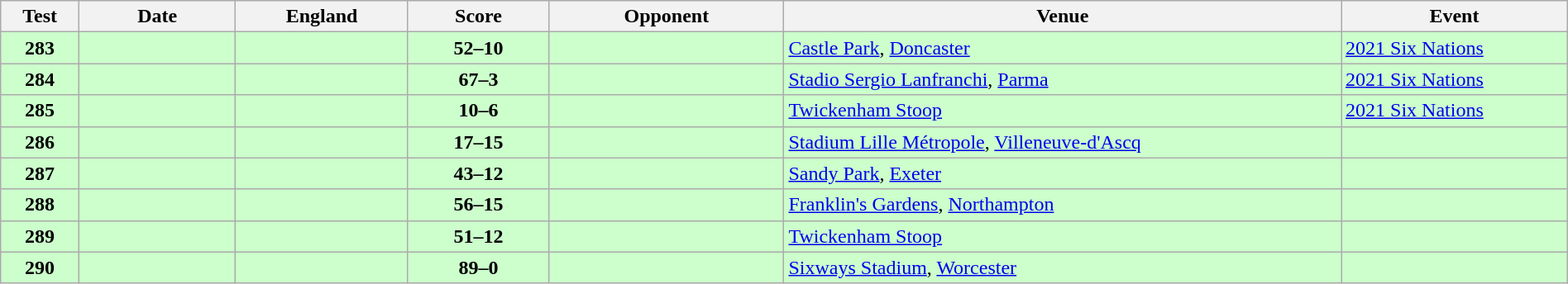<table class="wikitable sortable" style="width:100%">
<tr>
<th style="width:5%">Test</th>
<th style="width:10%">Date</th>
<th style="width:11%">England</th>
<th style="width:9%">Score</th>
<th style="width:15%">Opponent</th>
<th>Venue</th>
<th>Event</th>
</tr>
<tr bgcolor=#ccffcc>
<td align=center><strong>283</strong></td>
<td></td>
<td></td>
<td align="center"><strong>52–10</strong></td>
<td></td>
<td><a href='#'>Castle Park</a>, <a href='#'>Doncaster</a></td>
<td><a href='#'>2021 Six Nations</a></td>
</tr>
<tr bgcolor=#ccffcc>
<td align=center><strong>284</strong></td>
<td></td>
<td></td>
<td align="center"><strong>67–3</strong></td>
<td></td>
<td><a href='#'>Stadio Sergio Lanfranchi</a>, <a href='#'>Parma</a></td>
<td><a href='#'>2021 Six Nations</a></td>
</tr>
<tr bgcolor=#ccffcc>
<td align=center><strong>285</strong></td>
<td></td>
<td></td>
<td align="center"><strong>10–6</strong></td>
<td></td>
<td><a href='#'>Twickenham Stoop</a></td>
<td><a href='#'>2021 Six Nations</a></td>
</tr>
<tr bgcolor=#ccffcc>
<td align=center><strong>286</strong></td>
<td></td>
<td></td>
<td align="center"><strong>17–15</strong></td>
<td></td>
<td><a href='#'>Stadium Lille Métropole</a>, <a href='#'>Villeneuve-d'Ascq</a></td>
<td></td>
</tr>
<tr bgcolor=#ccffcc>
<td align=center><strong>287</strong></td>
<td></td>
<td></td>
<td align="center"><strong>43–12</strong></td>
<td></td>
<td><a href='#'>Sandy Park</a>, <a href='#'>Exeter</a></td>
<td></td>
</tr>
<tr bgcolor=#ccffcc>
<td align=center><strong>288</strong></td>
<td></td>
<td></td>
<td align="center"><strong>56–15</strong></td>
<td></td>
<td><a href='#'>Franklin's Gardens</a>, <a href='#'>Northampton</a></td>
<td></td>
</tr>
<tr bgcolor=#ccffcc>
<td align="center"><strong>289</strong></td>
<td></td>
<td></td>
<td align="center"><strong>51–12</strong></td>
<td></td>
<td><a href='#'>Twickenham Stoop</a></td>
<td></td>
</tr>
<tr bgcolor=#ccffcc>
<td align="center"><strong>290</strong></td>
<td></td>
<td></td>
<td align="center"><strong>89–0</strong></td>
<td></td>
<td><a href='#'>Sixways Stadium</a>, <a href='#'>Worcester</a></td>
<td></td>
</tr>
</table>
